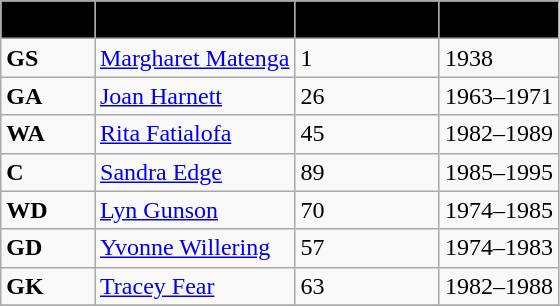<table class="wikitable collapsible" border="1">
<tr>
<th style="background:black;"><span>Position</span></th>
<th style="background:black;"><span>Player</span></th>
<th style="background:black;"><span>Appearances</span></th>
<th style="background:black;"><span>Years</span></th>
</tr>
<tr>
<td><strong>GS</strong></td>
<td><a href='#'>Margharet Matenga</a></td>
<td>1</td>
<td>1938</td>
</tr>
<tr>
<td><strong>GA</strong></td>
<td><a href='#'>Joan Harnett</a></td>
<td>26</td>
<td>1963–1971</td>
</tr>
<tr>
<td><strong>WA</strong></td>
<td><a href='#'>Rita Fatialofa</a></td>
<td>45</td>
<td>1982–1989</td>
</tr>
<tr>
<td><strong>C</strong></td>
<td><a href='#'>Sandra Edge</a></td>
<td>89</td>
<td>1985–1995</td>
</tr>
<tr>
<td><strong>WD</strong></td>
<td><a href='#'>Lyn Gunson</a></td>
<td>70</td>
<td>1974–1985</td>
</tr>
<tr>
<td><strong>GD</strong></td>
<td><a href='#'>Yvonne Willering</a></td>
<td>57</td>
<td>1974–1983</td>
</tr>
<tr>
<td><strong>GK</strong></td>
<td><a href='#'>Tracey Fear</a></td>
<td>63</td>
<td>1982–1988</td>
</tr>
<tr>
</tr>
</table>
